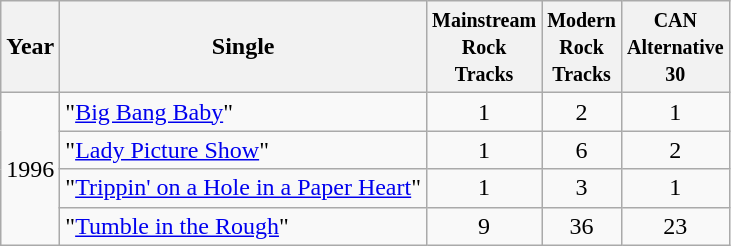<table class="wikitable">
<tr>
<th>Year</th>
<th>Single</th>
<th style="width: 1em;"><small>Mainstream Rock Tracks</small></th>
<th style="width: 1em;"><small>Modern Rock Tracks</small></th>
<th style="width: 1em;"><small>CAN Alternative 30</small></th>
</tr>
<tr>
<td rowspan="4">1996</td>
<td>"<a href='#'>Big Bang Baby</a>"</td>
<td style="text-align:center;">1</td>
<td style="text-align:center;">2</td>
<td style="text-align:center;">1</td>
</tr>
<tr>
<td>"<a href='#'>Lady Picture Show</a>"</td>
<td style="text-align:center;">1</td>
<td style="text-align:center;">6</td>
<td style="text-align:center;">2</td>
</tr>
<tr>
<td>"<a href='#'>Trippin' on a Hole in a Paper Heart</a>"</td>
<td style="text-align:center;">1</td>
<td style="text-align:center;">3</td>
<td style="text-align:center;">1</td>
</tr>
<tr>
<td>"<a href='#'>Tumble in the Rough</a>"</td>
<td style="text-align:center;">9</td>
<td style="text-align:center;">36</td>
<td style="text-align:center;">23</td>
</tr>
</table>
